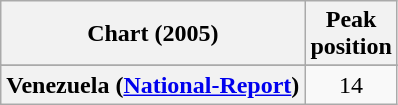<table class="wikitable sortable plainrowheaders" style="text-align:center">
<tr>
<th scope="col">Chart (2005)</th>
<th scope="col">Peak<br>position</th>
</tr>
<tr>
</tr>
<tr>
</tr>
<tr>
</tr>
<tr>
</tr>
<tr>
<th scope="row">Venezuela (<a href='#'>National-Report</a>)</th>
<td>14</td>
</tr>
</table>
